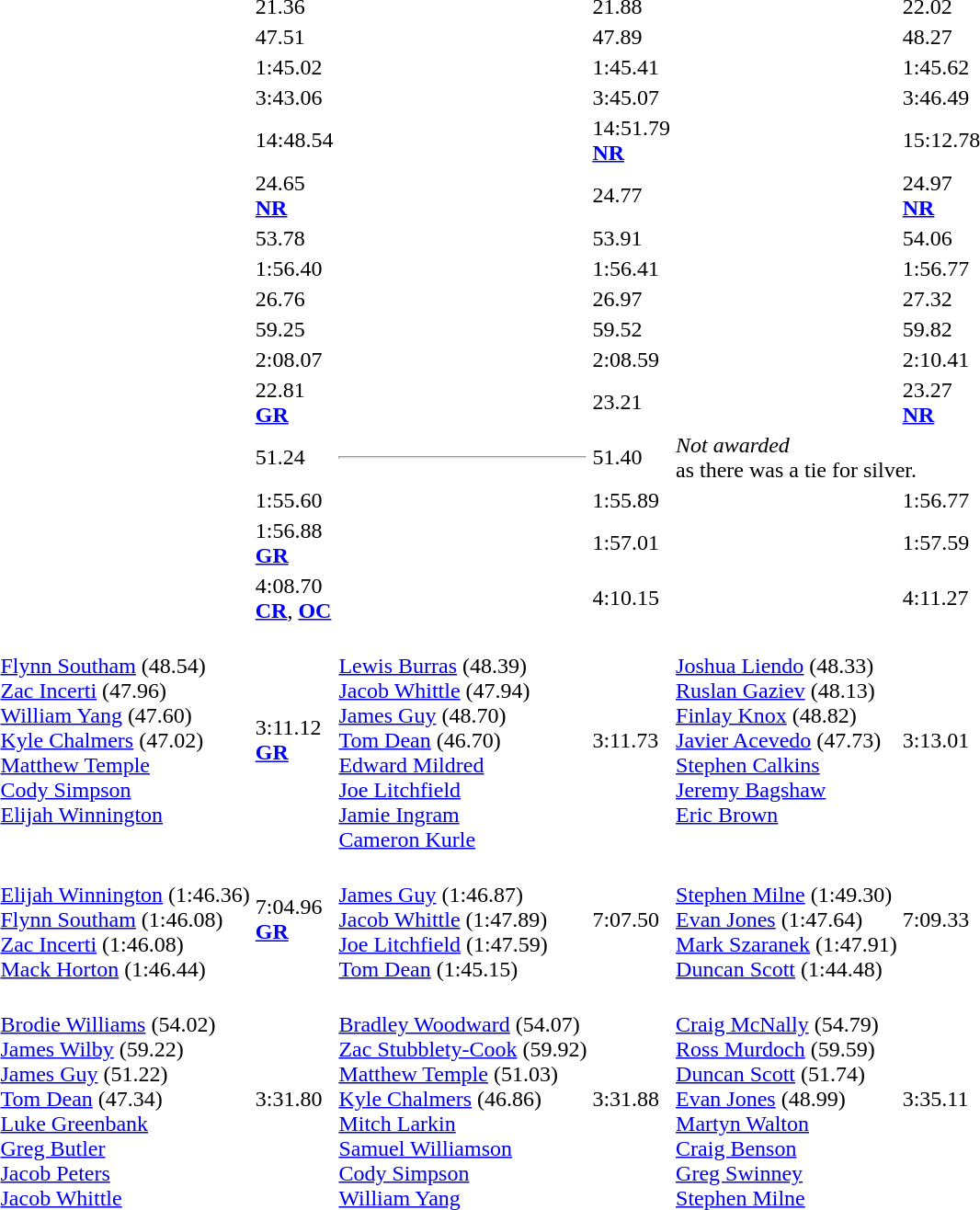<table>
<tr>
<td></td>
<td></td>
<td>21.36</td>
<td></td>
<td>21.88</td>
<td></td>
<td>22.02</td>
</tr>
<tr>
<td></td>
<td></td>
<td>47.51</td>
<td></td>
<td>47.89</td>
<td></td>
<td>48.27</td>
</tr>
<tr>
<td></td>
<td></td>
<td>1:45.02</td>
<td></td>
<td>1:45.41</td>
<td></td>
<td>1:45.62</td>
</tr>
<tr>
<td></td>
<td></td>
<td>3:43.06</td>
<td></td>
<td>3:45.07</td>
<td></td>
<td>3:46.49</td>
</tr>
<tr>
<td></td>
<td></td>
<td>14:48.54</td>
<td></td>
<td>14:51.79<br><strong><a href='#'>NR</a></strong></td>
<td></td>
<td>15:12.78</td>
</tr>
<tr>
<td></td>
<td></td>
<td>24.65<br><strong><a href='#'>NR</a></strong></td>
<td></td>
<td>24.77</td>
<td></td>
<td>24.97<br><strong><a href='#'>NR</a></strong></td>
</tr>
<tr>
<td></td>
<td></td>
<td>53.78</td>
<td></td>
<td>53.91</td>
<td></td>
<td>54.06</td>
</tr>
<tr>
<td></td>
<td></td>
<td>1:56.40</td>
<td></td>
<td>1:56.41</td>
<td></td>
<td>1:56.77</td>
</tr>
<tr>
<td></td>
<td></td>
<td>26.76</td>
<td></td>
<td>26.97</td>
<td></td>
<td>27.32</td>
</tr>
<tr>
<td></td>
<td></td>
<td>59.25</td>
<td></td>
<td>59.52</td>
<td></td>
<td>59.82</td>
</tr>
<tr>
<td></td>
<td></td>
<td>2:08.07</td>
<td></td>
<td>2:08.59</td>
<td></td>
<td>2:10.41</td>
</tr>
<tr>
<td></td>
<td></td>
<td>22.81<br><strong><a href='#'>GR</a></strong></td>
<td></td>
<td>23.21</td>
<td></td>
<td>23.27<br><strong><a href='#'>NR</a></strong></td>
</tr>
<tr>
<td></td>
<td></td>
<td>51.24</td>
<td><hr></td>
<td>51.40</td>
<td colspan=2><em>Not awarded</em><br><span>as there was a tie for silver.</span></td>
</tr>
<tr>
<td></td>
<td></td>
<td>1:55.60</td>
<td></td>
<td>1:55.89</td>
<td></td>
<td>1:56.77</td>
</tr>
<tr>
<td></td>
<td></td>
<td>1:56.88<br><strong><a href='#'>GR</a></strong></td>
<td></td>
<td>1:57.01</td>
<td></td>
<td>1:57.59</td>
</tr>
<tr>
<td></td>
<td></td>
<td>4:08.70<br><strong><a href='#'>CR</a></strong>, <strong><a href='#'>OC</a></strong></td>
<td></td>
<td>4:10.15</td>
<td></td>
<td>4:11.27</td>
</tr>
<tr>
<td></td>
<td valign=top><br><a href='#'>Flynn Southam</a> (48.54)<br><a href='#'>Zac Incerti</a> (47.96)<br><a href='#'>William Yang</a> (47.60)<br><a href='#'>Kyle Chalmers</a> (47.02)<br><a href='#'>Matthew Temple</a><br><a href='#'>Cody Simpson</a><br><a href='#'>Elijah Winnington</a></td>
<td>3:11.12<br><strong><a href='#'>GR</a></strong></td>
<td valign=top><br><a href='#'>Lewis Burras</a> (48.39)<br><a href='#'>Jacob Whittle</a> (47.94)<br><a href='#'>James Guy</a> (48.70)<br><a href='#'>Tom Dean</a> (46.70)<br><a href='#'>Edward Mildred</a><br><a href='#'>Joe Litchfield</a><br><a href='#'>Jamie Ingram</a><br><a href='#'>Cameron Kurle</a></td>
<td>3:11.73</td>
<td valign=top><br><a href='#'>Joshua Liendo</a> (48.33)<br><a href='#'>Ruslan Gaziev</a> (48.13)<br><a href='#'>Finlay Knox</a> (48.82)<br><a href='#'>Javier Acevedo</a> (47.73)<br><a href='#'>Stephen Calkins</a><br><a href='#'>Jeremy Bagshaw</a><br><a href='#'>Eric Brown</a></td>
<td>3:13.01</td>
</tr>
<tr>
<td></td>
<td valign=top><br><a href='#'>Elijah Winnington</a> (1:46.36)<br><a href='#'>Flynn Southam</a> (1:46.08)<br><a href='#'>Zac Incerti</a> (1:46.08)<br><a href='#'>Mack Horton</a> (1:46.44)</td>
<td>7:04.96<br><strong><a href='#'>GR</a></strong></td>
<td valign=top><br><a href='#'>James Guy</a> (1:46.87)<br><a href='#'>Jacob Whittle</a> (1:47.89)<br><a href='#'>Joe Litchfield</a> (1:47.59)<br><a href='#'>Tom Dean</a> (1:45.15)</td>
<td>7:07.50</td>
<td valign=top><br><a href='#'>Stephen Milne</a> (1:49.30)<br><a href='#'>Evan Jones</a> (1:47.64)<br><a href='#'>Mark Szaranek</a> (1:47.91)<br><a href='#'>Duncan Scott</a> (1:44.48)</td>
<td>7:09.33</td>
</tr>
<tr>
<td></td>
<td valign=top><br><a href='#'>Brodie Williams</a> (54.02)<br><a href='#'>James Wilby</a> (59.22)<br><a href='#'>James Guy</a> (51.22)<br><a href='#'>Tom Dean</a> (47.34)<br><a href='#'>Luke Greenbank</a><br><a href='#'>Greg Butler</a><br><a href='#'>Jacob Peters</a><br><a href='#'>Jacob Whittle</a></td>
<td>3:31.80</td>
<td valign=top><br><a href='#'>Bradley Woodward</a> (54.07)<br><a href='#'>Zac Stubblety-Cook</a> (59.92)<br><a href='#'>Matthew Temple</a> (51.03)<br><a href='#'>Kyle Chalmers</a> (46.86)<br><a href='#'>Mitch Larkin</a><br><a href='#'>Samuel Williamson</a><br><a href='#'>Cody Simpson</a><br><a href='#'>William Yang</a></td>
<td>3:31.88</td>
<td valign=top><br><a href='#'>Craig McNally</a> (54.79)<br><a href='#'>Ross Murdoch</a> (59.59)<br><a href='#'>Duncan Scott</a> (51.74)<br><a href='#'>Evan Jones</a> (48.99)<br><a href='#'>Martyn Walton</a><br><a href='#'>Craig Benson</a><br><a href='#'>Greg Swinney</a><br><a href='#'>Stephen Milne</a></td>
<td>3:35.11</td>
</tr>
</table>
